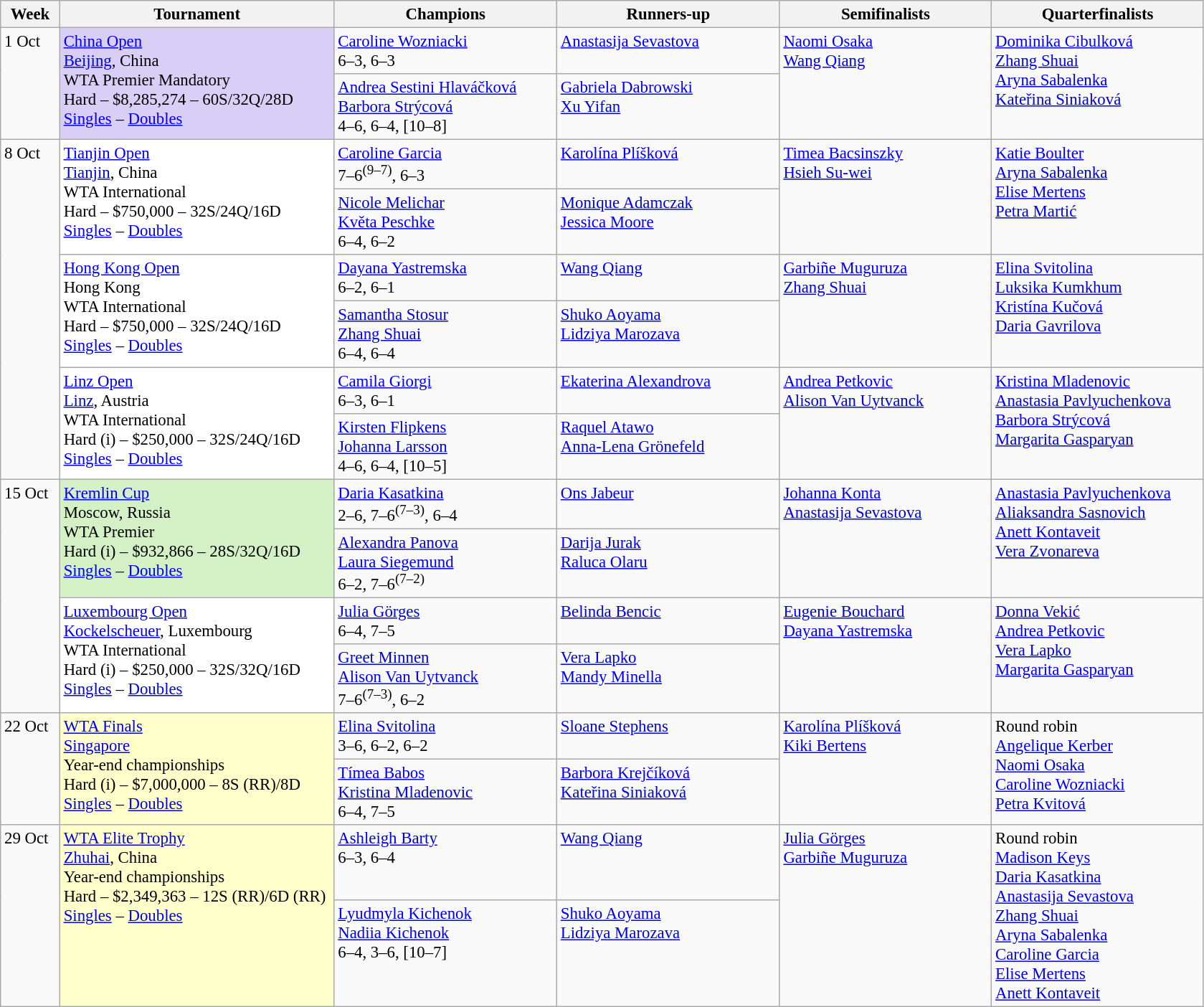<table class=wikitable style=font-size:95%>
<tr>
<th style="width:48px;">Week</th>
<th style="width:248px;">Tournament</th>
<th style="width:200px;">Champions</th>
<th style="width:200px;">Runners-up</th>
<th style="width:190px;">Semifinalists</th>
<th style="width:190px;">Quarterfinalists</th>
</tr>
<tr valign=top>
<td rowspan=2>1 Oct</td>
<td style="background:#d8cef6;" rowspan="2"><a href='#'>China Open</a><br> <a href='#'>Beijing</a>, China<br>WTA Premier Mandatory<br>Hard – $8,285,274 – 60S/32Q/28D<br><a href='#'>Singles</a> – <a href='#'>Doubles</a></td>
<td> <a href='#'>Caroline Wozniacki</a> <br> 6–3, 6–3</td>
<td> <a href='#'>Anastasija Sevastova</a></td>
<td rowspan=2> <a href='#'>Naomi Osaka</a> <br>  <a href='#'>Wang Qiang</a></td>
<td rowspan=2> <a href='#'>Dominika Cibulková</a> <br> <a href='#'>Zhang Shuai</a><br> <a href='#'>Aryna Sabalenka</a> <br>  <a href='#'>Kateřina Siniaková</a></td>
</tr>
<tr valign=top>
<td> <a href='#'>Andrea Sestini Hlaváčková</a> <br>  <a href='#'>Barbora Strýcová</a> <br> 4–6, 6–4, [10–8]</td>
<td> <a href='#'>Gabriela Dabrowski</a> <br>  <a href='#'>Xu Yifan</a></td>
</tr>
<tr valign=top>
<td rowspan=6>8 Oct</td>
<td style="background:#fff;" rowspan="2"><a href='#'>Tianjin Open</a><br>  <a href='#'>Tianjin</a>, China<br>WTA International<br>Hard – $750,000 – 32S/24Q/16D<br><a href='#'>Singles</a> – <a href='#'>Doubles</a></td>
<td> <a href='#'>Caroline Garcia</a> <br> 7–6<sup>(9–7)</sup>, 6–3</td>
<td> <a href='#'>Karolína Plíšková</a></td>
<td rowspan=2> <a href='#'>Timea Bacsinszky</a> <br>  <a href='#'>Hsieh Su-wei</a></td>
<td rowspan=2> <a href='#'>Katie Boulter</a> <br> <a href='#'>Aryna Sabalenka</a> <br> <a href='#'>Elise Mertens</a> <br>  <a href='#'>Petra Martić</a></td>
</tr>
<tr valign=top>
<td> <a href='#'>Nicole Melichar</a> <br>  <a href='#'>Květa Peschke</a> <br> 6–4, 6–2</td>
<td> <a href='#'>Monique Adamczak</a> <br>  <a href='#'>Jessica Moore</a></td>
</tr>
<tr valign=top>
<td style="background:#fff;" rowspan="2"><a href='#'>Hong Kong Open</a><br> Hong Kong<br>WTA International<br>Hard – $750,000 – 32S/24Q/16D<br><a href='#'>Singles</a> – <a href='#'>Doubles</a></td>
<td> <a href='#'>Dayana Yastremska</a> <br>  6–2, 6–1</td>
<td> <a href='#'>Wang Qiang</a></td>
<td rowspan=2> <a href='#'>Garbiñe Muguruza</a> <br>  <a href='#'>Zhang Shuai</a></td>
<td rowspan=2> <a href='#'>Elina Svitolina</a> <br> <a href='#'>Luksika Kumkhum</a> <br> <a href='#'>Kristína Kučová</a> <br>  <a href='#'>Daria Gavrilova</a></td>
</tr>
<tr valign=top>
<td> <a href='#'>Samantha Stosur</a> <br>  <a href='#'>Zhang Shuai</a> <br> 6–4, 6–4</td>
<td> <a href='#'>Shuko Aoyama</a> <br>  <a href='#'>Lidziya Marozava</a></td>
</tr>
<tr valign=top>
<td style="background:#fff;" rowspan="2"><a href='#'>Linz Open</a><br> <a href='#'>Linz</a>, Austria<br>WTA International<br>Hard (i) – $250,000 – 32S/24Q/16D<br><a href='#'>Singles</a> – <a href='#'>Doubles</a></td>
<td> <a href='#'>Camila Giorgi</a> <br> 6–3, 6–1</td>
<td> <a href='#'>Ekaterina Alexandrova</a></td>
<td rowspan=2> <a href='#'>Andrea Petkovic</a> <br>  <a href='#'>Alison Van Uytvanck</a></td>
<td rowspan=2> <a href='#'>Kristina Mladenovic</a><br> <a href='#'>Anastasia Pavlyuchenkova</a> <br> <a href='#'>Barbora Strýcová</a> <br> <a href='#'>Margarita Gasparyan</a></td>
</tr>
<tr valign=top>
<td> <a href='#'>Kirsten Flipkens</a> <br>  <a href='#'>Johanna Larsson</a> <br> 4–6, 6–4, [10–5]</td>
<td> <a href='#'>Raquel Atawo</a> <br>  <a href='#'>Anna-Lena Grönefeld</a></td>
</tr>
<tr valign=top>
<td rowspan=4>15 Oct</td>
<td style="background:#D4F1C5;" rowspan="2"><a href='#'>Kremlin Cup</a><br>  Moscow, Russia<br>WTA Premier<br>Hard (i) – $932,866 – 28S/32Q/16D<br><a href='#'>Singles</a> – <a href='#'>Doubles</a></td>
<td> <a href='#'>Daria Kasatkina</a> <br> 2–6, 7–6<sup>(7–3)</sup>, 6–4</td>
<td> <a href='#'>Ons Jabeur</a></td>
<td rowspan=2> <a href='#'>Johanna Konta</a> <br>  <a href='#'>Anastasija Sevastova</a></td>
<td rowspan=2> <a href='#'>Anastasia Pavlyuchenkova</a> <br> <a href='#'>Aliaksandra Sasnovich</a> <br> <a href='#'>Anett Kontaveit</a> <br>  <a href='#'>Vera Zvonareva</a></td>
</tr>
<tr valign=top>
<td> <a href='#'>Alexandra Panova</a> <br>  <a href='#'>Laura Siegemund</a> <br> 6–2, 7–6<sup>(7–2)</sup></td>
<td> <a href='#'>Darija Jurak</a> <br>  <a href='#'>Raluca Olaru</a></td>
</tr>
<tr valign=top>
<td style="background:#fff;" rowspan="2"><a href='#'>Luxembourg Open</a><br> <a href='#'>Kockelscheuer</a>, Luxembourg<br>WTA International<br>Hard (i) – $250,000 – 32S/32Q/16D<br><a href='#'>Singles</a> – <a href='#'>Doubles</a></td>
<td> <a href='#'>Julia Görges</a> <br> 6–4, 7–5</td>
<td> <a href='#'>Belinda Bencic</a></td>
<td rowspan=2> <a href='#'>Eugenie Bouchard</a> <br>  <a href='#'>Dayana Yastremska</a></td>
<td rowspan=2> <a href='#'>Donna Vekić</a> <br> <a href='#'>Andrea Petkovic</a> <br> <a href='#'>Vera Lapko</a> <br>  <a href='#'>Margarita Gasparyan</a></td>
</tr>
<tr valign=top>
<td> <a href='#'>Greet Minnen</a> <br>  <a href='#'>Alison Van Uytvanck</a> <br> 7–6<sup>(7–3)</sup>, 6–2</td>
<td> <a href='#'>Vera Lapko</a> <br>  <a href='#'>Mandy Minella</a></td>
</tr>
<tr valign=top>
<td rowspan=2>22 Oct</td>
<td style="background:#ffc;" rowspan="2"><a href='#'>WTA Finals</a><br> <a href='#'>Singapore</a><br>Year-end championships<br>Hard (i) – $7,000,000 – 8S (RR)/8D<br><a href='#'>Singles</a> – <a href='#'>Doubles</a></td>
<td> <a href='#'>Elina Svitolina</a> <br> 3–6, 6–2, 6–2</td>
<td> <a href='#'>Sloane Stephens</a></td>
<td rowspan=2> <a href='#'>Karolína Plíšková</a><br>  <a href='#'>Kiki Bertens</a></td>
<td rowspan=2>Round robin <br>  <a href='#'>Angelique Kerber</a> <br>  <a href='#'>Naomi Osaka</a> <br>  <a href='#'>Caroline Wozniacki</a> <br>  <a href='#'>Petra Kvitová</a></td>
</tr>
<tr valign=top>
<td> <a href='#'>Tímea Babos</a> <br>  <a href='#'>Kristina Mladenovic</a> <br> 6–4, 7–5</td>
<td> <a href='#'>Barbora Krejčíková</a> <br>  <a href='#'>Kateřina Siniaková</a></td>
</tr>
<tr valign=top>
<td rowspan="2">29 Oct</td>
<td style="background:#ffc;" rowspan="2"><a href='#'>WTA Elite Trophy</a><br> <a href='#'>Zhuhai</a>, China<br>Year-end championships<br>Hard – $2,349,363 – 12S (RR)/6D (RR)<br><a href='#'>Singles</a> – <a href='#'>Doubles</a></td>
<td> <a href='#'>Ashleigh Barty</a> <br> 6–3, 6–4</td>
<td> <a href='#'>Wang Qiang</a></td>
<td rowspan="2"> <a href='#'>Julia Görges</a> <br>  <a href='#'>Garbiñe Muguruza</a></td>
<td rowspan="2">Round robin <br>  <a href='#'>Madison Keys</a> <br>  <a href='#'>Daria Kasatkina</a> <br>  <a href='#'>Anastasija Sevastova</a> <br>  <a href='#'>Zhang Shuai</a> <br>  <a href='#'>Aryna Sabalenka</a> <br>  <a href='#'>Caroline Garcia</a> <br>  <a href='#'>Elise Mertens</a> <br>  <a href='#'>Anett Kontaveit</a></td>
</tr>
<tr valign=top>
<td> <a href='#'>Lyudmyla Kichenok</a> <br>  <a href='#'>Nadiia Kichenok</a> <br> 6–4, 3–6, [10–7]</td>
<td> <a href='#'>Shuko Aoyama</a> <br>  <a href='#'>Lidziya Marozava</a></td>
</tr>
</table>
